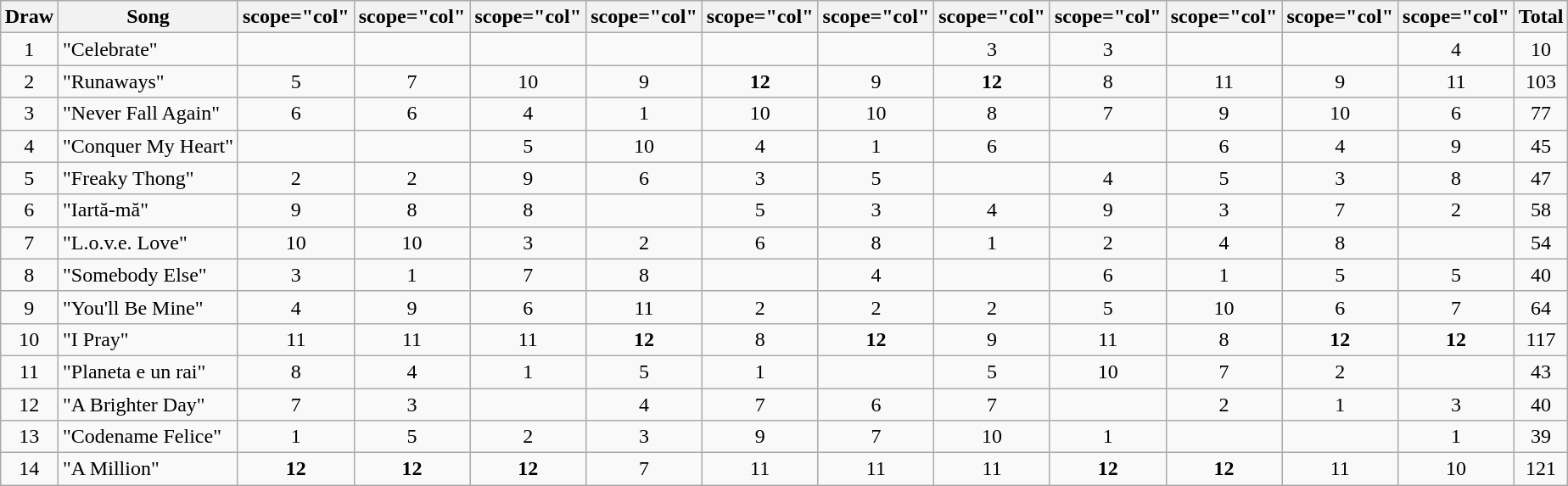<table class="wikitable collapsible" style="margin: 1em auto 1em auto; text-align:center;">
<tr>
<th>Draw</th>
<th>Song</th>
<th>scope="col" </th>
<th>scope="col" </th>
<th>scope="col" </th>
<th>scope="col" </th>
<th>scope="col" </th>
<th>scope="col" </th>
<th>scope="col" </th>
<th>scope="col" </th>
<th>scope="col" </th>
<th>scope="col" </th>
<th>scope="col" </th>
<th>Total</th>
</tr>
<tr>
<td>1</td>
<td align="left">"Celebrate"</td>
<td></td>
<td></td>
<td></td>
<td></td>
<td></td>
<td></td>
<td>3</td>
<td>3</td>
<td></td>
<td></td>
<td>4</td>
<td>10</td>
</tr>
<tr>
<td>2</td>
<td align="left">"Runaways"</td>
<td>5</td>
<td>7</td>
<td>10</td>
<td>9</td>
<td><strong>12</strong></td>
<td>9</td>
<td><strong>12</strong></td>
<td>8</td>
<td>11</td>
<td>9</td>
<td>11</td>
<td>103</td>
</tr>
<tr>
<td>3</td>
<td align="left">"Never Fall Again"</td>
<td>6</td>
<td>6</td>
<td>4</td>
<td>1</td>
<td>10</td>
<td>10</td>
<td>8</td>
<td>7</td>
<td>9</td>
<td>10</td>
<td>6</td>
<td>77</td>
</tr>
<tr>
<td>4</td>
<td align="left">"Conquer My Heart"</td>
<td></td>
<td></td>
<td>5</td>
<td>10</td>
<td>4</td>
<td>1</td>
<td>6</td>
<td></td>
<td>6</td>
<td>4</td>
<td>9</td>
<td>45</td>
</tr>
<tr>
<td>5</td>
<td align="left">"Freaky Thong"</td>
<td>2</td>
<td>2</td>
<td>9</td>
<td>6</td>
<td>3</td>
<td>5</td>
<td></td>
<td>4</td>
<td>5</td>
<td>3</td>
<td>8</td>
<td>47</td>
</tr>
<tr>
<td>6</td>
<td align="left">"Iartă-mă"</td>
<td>9</td>
<td>8</td>
<td>8</td>
<td></td>
<td>5</td>
<td>3</td>
<td>4</td>
<td>9</td>
<td>3</td>
<td>7</td>
<td>2</td>
<td>58</td>
</tr>
<tr>
<td>7</td>
<td align="left">"L.o.v.e. Love"</td>
<td>10</td>
<td>10</td>
<td>3</td>
<td>2</td>
<td>6</td>
<td>8</td>
<td>1</td>
<td>2</td>
<td>4</td>
<td>8</td>
<td></td>
<td>54</td>
</tr>
<tr>
<td>8</td>
<td align="left">"Somebody Else"</td>
<td>3</td>
<td>1</td>
<td>7</td>
<td>8</td>
<td></td>
<td>4</td>
<td></td>
<td>6</td>
<td>1</td>
<td>5</td>
<td>5</td>
<td>40</td>
</tr>
<tr>
<td>9</td>
<td align="left">"You'll Be Mine"</td>
<td>4</td>
<td>9</td>
<td>6</td>
<td>11</td>
<td>2</td>
<td>2</td>
<td>2</td>
<td>5</td>
<td>10</td>
<td>6</td>
<td>7</td>
<td>64</td>
</tr>
<tr>
<td>10</td>
<td align="left">"I Pray"</td>
<td>11</td>
<td>11</td>
<td>11</td>
<td><strong>12</strong></td>
<td>8</td>
<td><strong>12</strong></td>
<td>9</td>
<td>11</td>
<td>8</td>
<td><strong>12</strong></td>
<td><strong>12</strong></td>
<td>117</td>
</tr>
<tr>
<td>11</td>
<td align="left">"Planeta e un rai"</td>
<td>8</td>
<td>4</td>
<td>1</td>
<td>5</td>
<td>1</td>
<td></td>
<td>5</td>
<td>10</td>
<td>7</td>
<td>2</td>
<td></td>
<td>43</td>
</tr>
<tr>
<td>12</td>
<td align="left">"A Brighter Day"</td>
<td>7</td>
<td>3</td>
<td></td>
<td>4</td>
<td>7</td>
<td>6</td>
<td>7</td>
<td></td>
<td>2</td>
<td>1</td>
<td>3</td>
<td>40</td>
</tr>
<tr>
<td>13</td>
<td align="left">"Codename Felice"</td>
<td>1</td>
<td>5</td>
<td>2</td>
<td>3</td>
<td>9</td>
<td>7</td>
<td>10</td>
<td>1</td>
<td></td>
<td></td>
<td>1</td>
<td>39</td>
</tr>
<tr>
<td>14</td>
<td align="left">"A Million"</td>
<td><strong>12</strong></td>
<td><strong>12</strong></td>
<td><strong>12</strong></td>
<td>7</td>
<td>11</td>
<td>11</td>
<td>11</td>
<td><strong>12</strong></td>
<td><strong>12</strong></td>
<td>11</td>
<td>10</td>
<td>121</td>
</tr>
</table>
